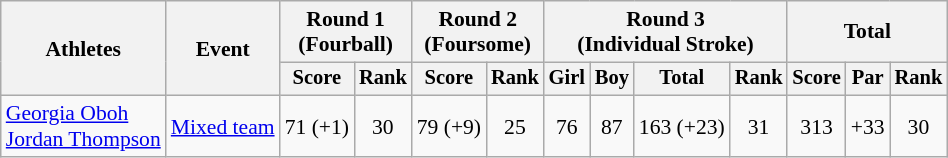<table class="wikitable" style="font-size:90%">
<tr>
<th rowspan="2">Athletes</th>
<th rowspan="2">Event</th>
<th colspan="2">Round 1<br>(Fourball)</th>
<th colspan="2">Round 2<br>(Foursome)</th>
<th colspan="4">Round 3<br>(Individual Stroke)</th>
<th colspan="3">Total</th>
</tr>
<tr style="font-size:95%">
<th>Score</th>
<th>Rank</th>
<th>Score</th>
<th>Rank</th>
<th>Girl</th>
<th>Boy</th>
<th>Total</th>
<th>Rank</th>
<th>Score</th>
<th>Par</th>
<th>Rank</th>
</tr>
<tr align=center>
<td align=left><a href='#'>Georgia Oboh</a><br><a href='#'>Jordan Thompson</a></td>
<td align=left><a href='#'>Mixed team</a></td>
<td>71 (+1)</td>
<td>30</td>
<td>79 (+9)</td>
<td>25</td>
<td>76</td>
<td>87</td>
<td>163 (+23)</td>
<td>31</td>
<td>313</td>
<td>+33</td>
<td>30</td>
</tr>
</table>
